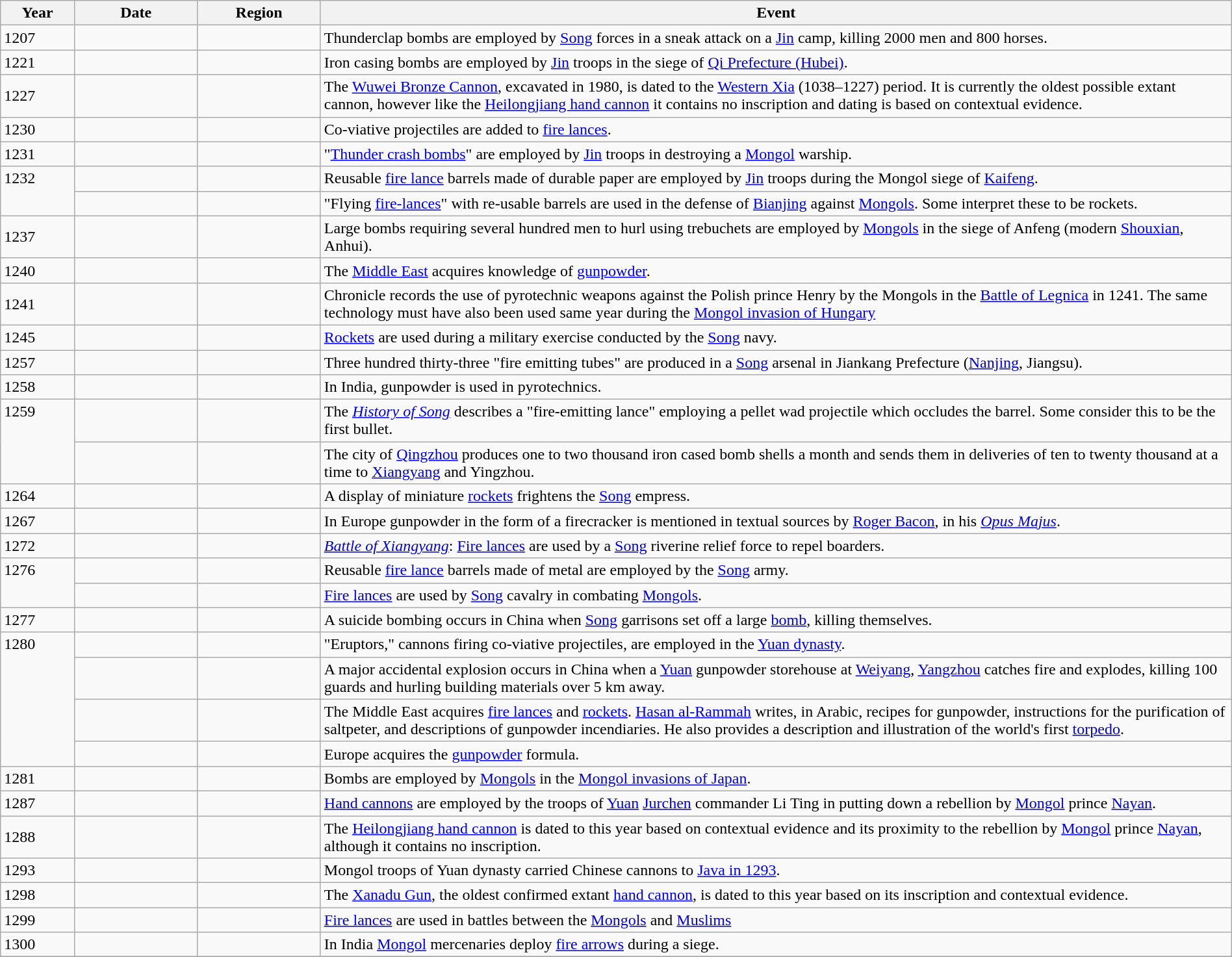<table class="wikitable" width="100%">
<tr>
<th style="width:6%">Year</th>
<th style="width:10%">Date</th>
<th style="width:10%">Region</th>
<th>Event</th>
</tr>
<tr>
<td>1207</td>
<td></td>
<td></td>
<td>Thunderclap bombs are employed by <a href='#'>Song</a> forces in a sneak attack on a <a href='#'>Jin</a> camp, killing 2000 men and 800 horses.</td>
</tr>
<tr>
<td>1221</td>
<td></td>
<td></td>
<td>Iron casing bombs are employed by <a href='#'>Jin</a> troops in the siege of <a href='#'>Qi Prefecture (Hubei)</a>.</td>
</tr>
<tr>
<td>1227</td>
<td></td>
<td></td>
<td>The <a href='#'>Wuwei Bronze Cannon</a>, excavated in 1980, is dated to the <a href='#'>Western Xia</a> (1038–1227) period. It is currently the oldest possible extant cannon, however like the <a href='#'>Heilongjiang hand cannon</a> it contains no inscription and dating is based on contextual evidence.</td>
</tr>
<tr>
<td>1230</td>
<td></td>
<td></td>
<td>Co-viative projectiles are added to <a href='#'>fire lances</a>.</td>
</tr>
<tr>
<td>1231</td>
<td></td>
<td></td>
<td>"<a href='#'>Thunder crash bombs</a>" are employed by <a href='#'>Jin</a> troops in destroying a <a href='#'>Mongol</a> warship.</td>
</tr>
<tr>
<td rowspan="2" valign="top">1232</td>
<td></td>
<td></td>
<td>Reusable <a href='#'>fire lance</a> barrels made of durable paper are employed by <a href='#'>Jin</a> troops during the Mongol siege of <a href='#'>Kaifeng</a>.</td>
</tr>
<tr>
<td></td>
<td></td>
<td>"Flying <a href='#'>fire-lances</a>" with re-usable barrels are used in the defense of <a href='#'>Bianjing</a> against <a href='#'>Mongols</a>. Some interpret these to be rockets.</td>
</tr>
<tr>
<td>1237</td>
<td></td>
<td></td>
<td>Large bombs requiring several hundred men to hurl using trebuchets are employed by <a href='#'>Mongols</a> in the siege of Anfeng (modern <a href='#'>Shouxian</a>, Anhui).</td>
</tr>
<tr>
<td>1240</td>
<td></td>
<td></td>
<td>The <a href='#'>Middle East</a> acquires knowledge of <a href='#'>gunpowder</a>.</td>
</tr>
<tr>
<td>1241</td>
<td></td>
<td></td>
<td>Chronicle records the use of pyrotechnic weapons against the Polish prince Henry by the Mongols in the <a href='#'>Battle of Legnica</a> in 1241. The same technology must have also been used same year during the <a href='#'>Mongol invasion of Hungary</a></td>
</tr>
<tr>
<td>1245</td>
<td></td>
<td></td>
<td><a href='#'>Rockets</a> are used during a military exercise conducted by the <a href='#'>Song</a> navy.</td>
</tr>
<tr>
<td>1257</td>
<td></td>
<td></td>
<td>Three hundred thirty-three "fire emitting tubes" are produced in a <a href='#'>Song</a> arsenal in Jiankang Prefecture (<a href='#'>Nanjing</a>, Jiangsu).</td>
</tr>
<tr>
<td>1258</td>
<td></td>
<td></td>
<td>In India, gunpowder is used in pyrotechnics.</td>
</tr>
<tr>
<td rowspan="2" valign="top">1259</td>
<td></td>
<td></td>
<td>The <em><a href='#'>History of Song</a></em> describes a "fire-emitting lance" employing a pellet wad projectile which occludes the barrel. Some consider this to be the first bullet.</td>
</tr>
<tr>
<td></td>
<td></td>
<td>The city of <a href='#'>Qingzhou</a> produces one to two thousand iron cased bomb shells a month and sends them in deliveries of ten to twenty thousand at a time to <a href='#'>Xiangyang</a> and Yingzhou.</td>
</tr>
<tr>
<td>1264</td>
<td></td>
<td></td>
<td>A display of miniature <a href='#'>rockets</a> frightens the <a href='#'>Song</a> empress.</td>
</tr>
<tr>
<td>1267</td>
<td></td>
<td></td>
<td>In Europe gunpowder in the form of a firecracker is mentioned in textual sources by <a href='#'>Roger Bacon</a>, in his <em><a href='#'>Opus Majus</a></em>.</td>
</tr>
<tr>
<td>1272</td>
<td></td>
<td></td>
<td><em><a href='#'>Battle of Xiangyang</a></em>: <a href='#'>Fire lances</a> are used by a <a href='#'>Song</a> riverine relief force to repel boarders.</td>
</tr>
<tr>
<td rowspan="2" valign="top">1276</td>
<td></td>
<td></td>
<td>Reusable <a href='#'>fire lance</a> barrels made of metal are employed by the <a href='#'>Song</a> army.</td>
</tr>
<tr>
<td></td>
<td></td>
<td><a href='#'>Fire lances</a> are used by <a href='#'>Song</a> cavalry in combating <a href='#'>Mongols</a>.</td>
</tr>
<tr>
<td>1277</td>
<td></td>
<td></td>
<td>A suicide bombing occurs in China when <a href='#'>Song</a> garrisons set off a large <a href='#'>bomb</a>, killing themselves.</td>
</tr>
<tr>
<td rowspan="4" valign="top">1280</td>
<td></td>
<td></td>
<td>"Eruptors," cannons firing co-viative projectiles, are employed in the <a href='#'>Yuan dynasty</a>.</td>
</tr>
<tr>
<td></td>
<td></td>
<td>A major accidental explosion occurs in China when a <a href='#'>Yuan</a> gunpowder storehouse at <a href='#'>Weiyang</a>, <a href='#'>Yangzhou</a> catches fire and explodes, killing 100 guards and hurling building materials over 5 km away.</td>
</tr>
<tr>
<td></td>
<td></td>
<td>The Middle East acquires <a href='#'>fire lances</a> and <a href='#'>rockets</a>. <a href='#'>Hasan al-Rammah</a> writes, in Arabic, recipes for gunpowder, instructions for the purification of saltpeter, and descriptions of gunpowder incendiaries. He also provides a description and illustration of the world's first <a href='#'>torpedo</a>.</td>
</tr>
<tr>
<td></td>
<td></td>
<td>Europe acquires the <a href='#'>gunpowder</a> formula.</td>
</tr>
<tr>
<td>1281</td>
<td></td>
<td></td>
<td>Bombs are employed by <a href='#'>Mongols</a> in the <a href='#'>Mongol invasions of Japan</a>.</td>
</tr>
<tr>
<td>1287</td>
<td></td>
<td></td>
<td><a href='#'>Hand cannons</a> are employed by the troops of <a href='#'>Yuan</a> <a href='#'>Jurchen</a> commander Li Ting in putting down a rebellion by <a href='#'>Mongol</a> prince <a href='#'>Nayan</a>.</td>
</tr>
<tr>
<td>1288</td>
<td></td>
<td></td>
<td>The <a href='#'>Heilongjiang hand cannon</a> is dated to this year based on contextual evidence and its proximity to the rebellion by <a href='#'>Mongol</a> prince <a href='#'>Nayan</a>, although it contains no inscription.</td>
</tr>
<tr>
<td>1293</td>
<td></td>
<td></td>
<td>Mongol troops of Yuan dynasty carried Chinese cannons to <a href='#'>Java in 1293</a>.</td>
</tr>
<tr>
<td>1298</td>
<td></td>
<td></td>
<td>The <a href='#'>Xanadu Gun</a>, the oldest confirmed extant <a href='#'>hand cannon</a>, is dated to this year based on its inscription and contextual evidence.</td>
</tr>
<tr>
<td>1299</td>
<td></td>
<td></td>
<td><a href='#'>Fire lances</a> are used in battles between the <a href='#'>Mongols</a> and <a href='#'>Muslims</a></td>
</tr>
<tr>
<td>1300</td>
<td></td>
<td></td>
<td>In India <a href='#'>Mongol</a> mercenaries deploy <a href='#'>fire arrows</a> during a siege.</td>
</tr>
<tr>
</tr>
</table>
